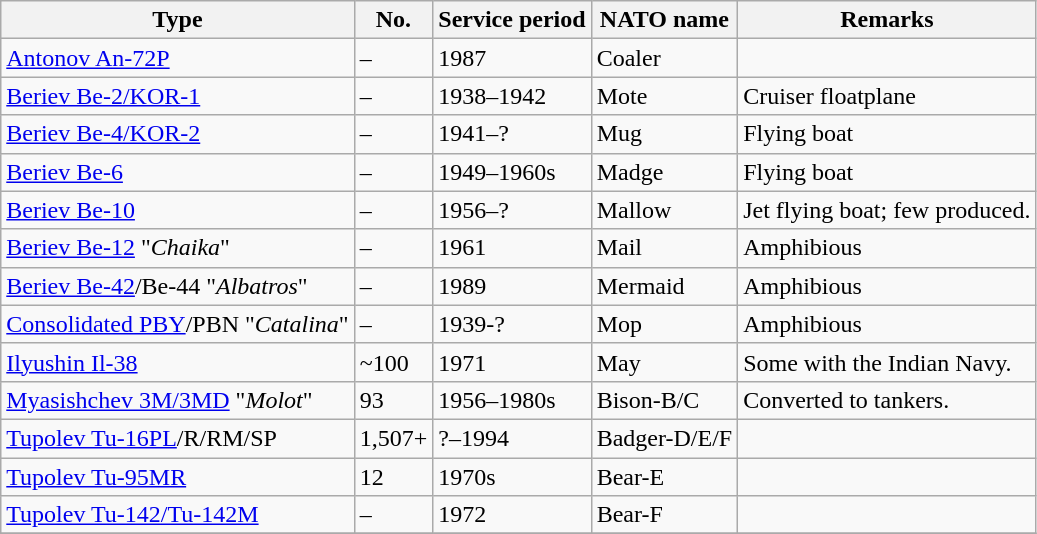<table class="wikitable sortable">
<tr>
<th>Type</th>
<th>No.</th>
<th>Service period</th>
<th>NATO name</th>
<th>Remarks</th>
</tr>
<tr>
<td><a href='#'>Antonov An-72P</a></td>
<td>–</td>
<td>1987</td>
<td>Coaler</td>
<td></td>
</tr>
<tr>
<td><a href='#'>Beriev Be-2/KOR-1</a></td>
<td>–</td>
<td>1938–1942</td>
<td>Mote</td>
<td>Cruiser floatplane</td>
</tr>
<tr>
<td><a href='#'>Beriev Be-4/KOR-2</a></td>
<td>–</td>
<td>1941–?</td>
<td>Mug</td>
<td>Flying boat</td>
</tr>
<tr>
<td><a href='#'>Beriev Be-6</a></td>
<td>–</td>
<td>1949–1960s</td>
<td>Madge</td>
<td>Flying boat</td>
</tr>
<tr>
<td><a href='#'>Beriev Be-10</a></td>
<td>–</td>
<td>1956–?</td>
<td>Mallow</td>
<td>Jet flying boat; few produced.</td>
</tr>
<tr>
<td><a href='#'>Beriev Be-12</a> "<em>Chaika</em>"</td>
<td>–</td>
<td>1961</td>
<td>Mail</td>
<td>Amphibious</td>
</tr>
<tr>
<td><a href='#'>Beriev Be-42</a>/Be-44 "<em>Albatros</em>"</td>
<td>–</td>
<td>1989</td>
<td>Mermaid</td>
<td>Amphibious</td>
</tr>
<tr>
<td><a href='#'>Consolidated PBY</a>/PBN "<em>Catalina</em>"</td>
<td>–</td>
<td>1939-?</td>
<td>Mop</td>
<td>Amphibious</td>
</tr>
<tr>
<td><a href='#'>Ilyushin Il-38</a></td>
<td>~100</td>
<td>1971</td>
<td>May</td>
<td>Some with the Indian Navy.</td>
</tr>
<tr>
<td><a href='#'>Myasishchev 3M/3MD</a> "<em>Molot</em>"</td>
<td>93</td>
<td>1956–1980s</td>
<td>Bison-B/C</td>
<td>Converted to tankers.</td>
</tr>
<tr>
<td><a href='#'>Tupolev Tu-16PL</a>/R/RM/SP</td>
<td>1,507+</td>
<td>?–1994</td>
<td>Badger-D/E/F</td>
<td></td>
</tr>
<tr>
<td><a href='#'>Tupolev Tu-95MR</a></td>
<td>12</td>
<td>1970s</td>
<td>Bear-E</td>
<td></td>
</tr>
<tr>
<td><a href='#'>Tupolev Tu-142/Tu-142M</a></td>
<td>–</td>
<td>1972</td>
<td>Bear-F</td>
<td></td>
</tr>
<tr>
</tr>
</table>
